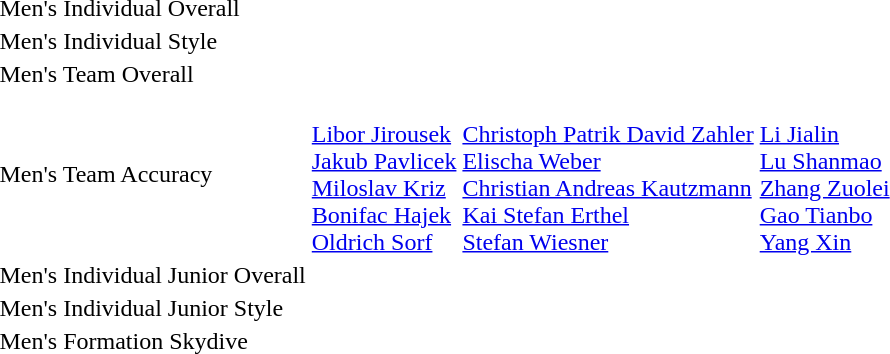<table>
<tr>
<td>Men's Individual Overall</td>
<td></td>
<td></td>
<td></td>
</tr>
<tr>
<td>Men's Individual Style</td>
<td></td>
<td></td>
<td></td>
</tr>
<tr>
<td>Men's Team Overall</td>
<td></td>
<td></td>
<td></td>
</tr>
<tr>
<td>Men's Team Accuracy</td>
<td><br><a href='#'>Libor Jirousek</a><br><a href='#'>Jakub Pavlicek</a><br><a href='#'>Miloslav Kriz</a><br><a href='#'>Bonifac Hajek</a><br><a href='#'>Oldrich Sorf</a></td>
<td><br><a href='#'>Christoph Patrik David Zahler</a><br><a href='#'>Elischa Weber</a><br><a href='#'>Christian Andreas Kautzmann</a><br><a href='#'>Kai Stefan Erthel</a><br><a href='#'>Stefan Wiesner</a></td>
<td><br><a href='#'>Li Jialin</a><br><a href='#'>Lu Shanmao</a><br><a href='#'>Zhang Zuolei</a><br><a href='#'>Gao Tianbo</a><br><a href='#'>Yang Xin</a></td>
</tr>
<tr>
<td>Men's Individual Junior Overall</td>
<td></td>
<td></td>
<td></td>
</tr>
<tr>
<td>Men's Individual Junior Style</td>
<td></td>
<td></td>
<td></td>
</tr>
<tr>
<td>Men's Formation Skydive</td>
<td></td>
<td></td>
<td></td>
</tr>
</table>
